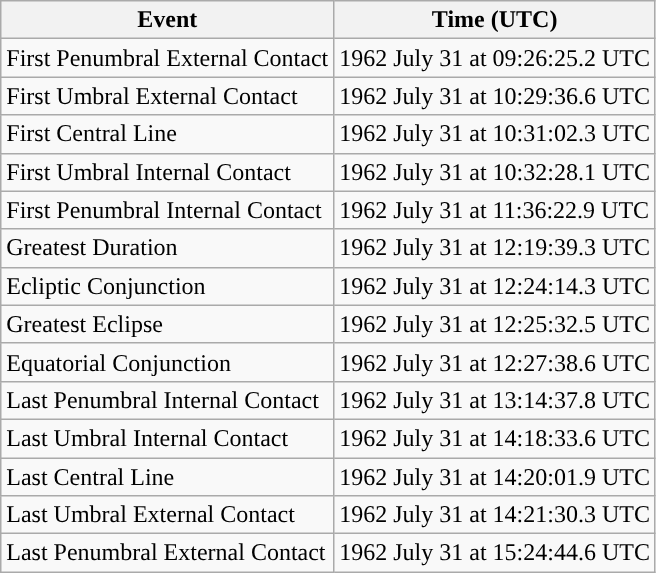<table class="wikitable">
<tr>
<th>Event</th>
<th>Time (UTC)</th>
</tr>
<tr>
<td>First Penumbral External Contact</td>
<td>1962 July 31 at 09:26:25.2 UTC</td>
</tr>
<tr>
<td>First Umbral External Contact</td>
<td>1962 July 31 at 10:29:36.6 UTC</td>
</tr>
<tr>
<td>First Central Line</td>
<td>1962 July 31 at 10:31:02.3 UTC</td>
</tr>
<tr>
<td>First Umbral Internal Contact</td>
<td>1962 July 31 at 10:32:28.1 UTC</td>
</tr>
<tr>
<td>First Penumbral Internal Contact</td>
<td>1962 July 31 at 11:36:22.9 UTC</td>
</tr>
<tr>
<td>Greatest Duration</td>
<td>1962 July 31 at 12:19:39.3 UTC</td>
</tr>
<tr>
<td>Ecliptic Conjunction</td>
<td>1962 July 31 at 12:24:14.3 UTC</td>
</tr>
<tr>
<td>Greatest Eclipse</td>
<td>1962 July 31 at 12:25:32.5 UTC</td>
</tr>
<tr>
<td>Equatorial Conjunction</td>
<td>1962 July 31 at 12:27:38.6 UTC</td>
</tr>
<tr>
<td>Last Penumbral Internal Contact</td>
<td>1962 July 31 at 13:14:37.8 UTC</td>
</tr>
<tr>
<td>Last Umbral Internal Contact</td>
<td>1962 July 31 at 14:18:33.6 UTC</td>
</tr>
<tr>
<td>Last Central Line</td>
<td>1962 July 31 at 14:20:01.9 UTC</td>
</tr>
<tr>
<td>Last Umbral External Contact</td>
<td>1962 July 31 at 14:21:30.3 UTC</td>
</tr>
<tr>
<td>Last Penumbral External Contact</td>
<td>1962 July 31 at 15:24:44.6 UTC</td>
</tr>
</table>
